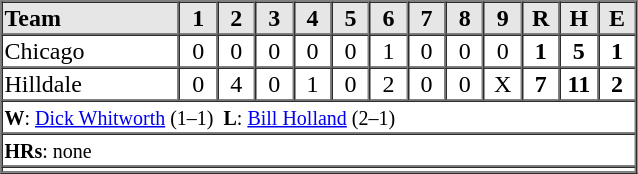<table border=1 cellspacing=0 width=425 style="margin-left:3em;">
<tr style="text-align:center; background-color:#e6e6e6;">
<th align=left width=28%>Team</th>
<th width=6%>1</th>
<th width=6%>2</th>
<th width=6%>3</th>
<th width=6%>4</th>
<th width=6%>5</th>
<th width=6%>6</th>
<th width=6%>7</th>
<th width=6%>8</th>
<th width=6%>9</th>
<th width=6%>R</th>
<th width=6%>H</th>
<th width=6%>E</th>
</tr>
<tr style="text-align:center;">
<td align=left>Chicago</td>
<td>0</td>
<td>0</td>
<td>0</td>
<td>0</td>
<td>0</td>
<td>1</td>
<td>0</td>
<td>0</td>
<td>0</td>
<td><strong>1</strong></td>
<td><strong>5</strong></td>
<td><strong>1</strong></td>
</tr>
<tr style="text-align:center;">
<td align=left>Hilldale</td>
<td>0</td>
<td>4</td>
<td>0</td>
<td>1</td>
<td>0</td>
<td>2</td>
<td>0</td>
<td>0</td>
<td>X</td>
<td><strong>7</strong></td>
<td><strong>11</strong></td>
<td><strong>2</strong></td>
</tr>
<tr style="text-align:left;">
<td colspan=14><small><strong>W</strong>: <a href='#'>Dick Whitworth</a> (1–1)  <strong>L</strong>: <a href='#'>Bill Holland</a> (2–1)</small></td>
</tr>
<tr style="text-align:left;">
<td colspan=14><small><strong>HRs</strong>: none</small></td>
</tr>
<tr style="text-align:left;">
<td colspan=14></td>
</tr>
<tr style="text-align:left;">
</tr>
</table>
